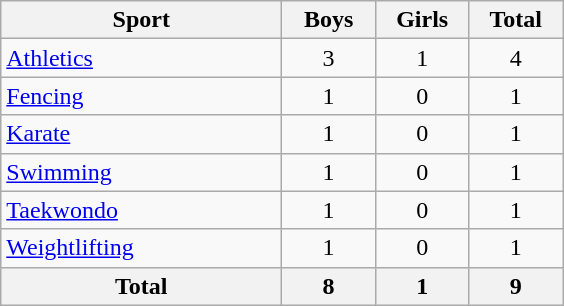<table class="wikitable sortable" style="text-align:center;">
<tr>
<th width=180>Sport</th>
<th width=55>Boys</th>
<th width=55>Girls</th>
<th width=55>Total</th>
</tr>
<tr>
<td align=left><a href='#'>Athletics</a></td>
<td>3</td>
<td>1</td>
<td>4</td>
</tr>
<tr>
<td align=left><a href='#'>Fencing</a></td>
<td>1</td>
<td>0</td>
<td>1</td>
</tr>
<tr>
<td align=left><a href='#'>Karate</a></td>
<td>1</td>
<td>0</td>
<td>1</td>
</tr>
<tr>
<td align=left><a href='#'>Swimming</a></td>
<td>1</td>
<td>0</td>
<td>1</td>
</tr>
<tr>
<td align=left><a href='#'>Taekwondo</a></td>
<td>1</td>
<td>0</td>
<td>1</td>
</tr>
<tr>
<td align=left><a href='#'>Weightlifting</a></td>
<td>1</td>
<td>0</td>
<td>1</td>
</tr>
<tr class="sortbottom">
<th>Total</th>
<th>8</th>
<th>1</th>
<th>9</th>
</tr>
</table>
